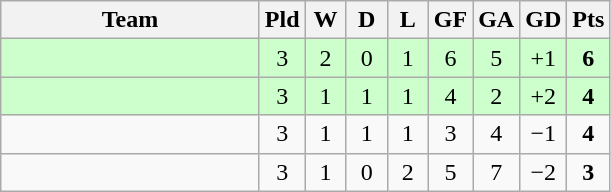<table class="wikitable" style="text-align: center;">
<tr>
<th width=165>Team</th>
<th width=20>Pld</th>
<th width=20>W</th>
<th width=20>D</th>
<th width=20>L</th>
<th width=20>GF</th>
<th width=20>GA</th>
<th width=20>GD</th>
<th width=20>Pts</th>
</tr>
<tr style="background:#cfc;">
<td align=left></td>
<td>3</td>
<td>2</td>
<td>0</td>
<td>1</td>
<td>6</td>
<td>5</td>
<td>+1</td>
<td><strong>6</strong></td>
</tr>
<tr style="background:#cfc;">
<td align=left></td>
<td>3</td>
<td>1</td>
<td>1</td>
<td>1</td>
<td>4</td>
<td>2</td>
<td>+2</td>
<td><strong>4</strong></td>
</tr>
<tr>
<td align=left></td>
<td>3</td>
<td>1</td>
<td>1</td>
<td>1</td>
<td>3</td>
<td>4</td>
<td>−1</td>
<td><strong>4</strong></td>
</tr>
<tr>
<td align=left></td>
<td>3</td>
<td>1</td>
<td>0</td>
<td>2</td>
<td>5</td>
<td>7</td>
<td>−2</td>
<td><strong>3</strong></td>
</tr>
</table>
